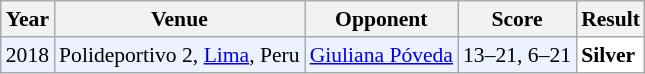<table class="sortable wikitable" style="font-size: 90%;">
<tr>
<th>Year</th>
<th>Venue</th>
<th>Opponent</th>
<th>Score</th>
<th>Result</th>
</tr>
<tr style="background:#ECF2FF">
<td align="center">2018</td>
<td align="left">Polideportivo 2, <a href='#'>Lima</a>, Peru</td>
<td align="left"> <a href='#'>Giuliana Póveda</a></td>
<td align="left">13–21, 6–21</td>
<td style="text-align:left; background:white"> <strong>Silver</strong></td>
</tr>
</table>
